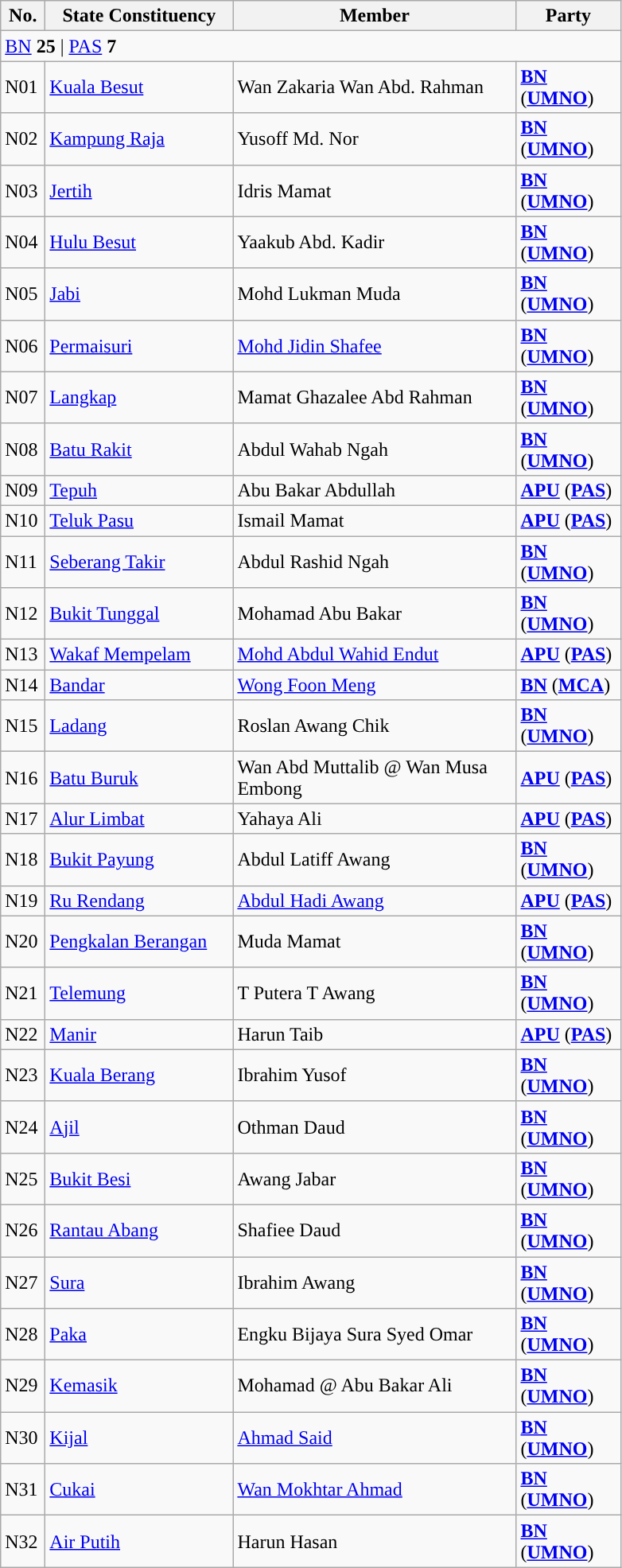<table class="wikitable sortable">
<tr>
<th style="width:30px;">No.</th>
<th style="width:150px;">State Constituency</th>
<th style="width:230px;">Member</th>
<th style="width:80px;">Party</th>
</tr>
<tr>
<td colspan="4"><a href='#'>BN</a> <strong>25</strong> | <a href='#'>PAS</a> <strong>7</strong></td>
</tr>
<tr>
<td>N01</td>
<td><a href='#'>Kuala Besut</a></td>
<td>Wan Zakaria Wan Abd. Rahman</td>
<td><strong><a href='#'>BN</a></strong> (<strong><a href='#'>UMNO</a></strong>)</td>
</tr>
<tr>
<td>N02</td>
<td><a href='#'>Kampung Raja</a></td>
<td>Yusoff Md. Nor</td>
<td><strong><a href='#'>BN</a></strong> (<strong><a href='#'>UMNO</a></strong>)</td>
</tr>
<tr>
<td>N03</td>
<td><a href='#'>Jertih</a></td>
<td>Idris Mamat</td>
<td><strong><a href='#'>BN</a></strong> (<strong><a href='#'>UMNO</a></strong>)</td>
</tr>
<tr>
<td>N04</td>
<td><a href='#'>Hulu Besut</a></td>
<td>Yaakub Abd. Kadir</td>
<td><strong><a href='#'>BN</a></strong> (<strong><a href='#'>UMNO</a></strong>)</td>
</tr>
<tr>
<td>N05</td>
<td><a href='#'>Jabi</a></td>
<td>Mohd Lukman Muda</td>
<td><strong><a href='#'>BN</a></strong> (<strong><a href='#'>UMNO</a></strong>)</td>
</tr>
<tr>
<td>N06</td>
<td><a href='#'>Permaisuri</a></td>
<td><a href='#'>Mohd Jidin Shafee</a></td>
<td><strong><a href='#'>BN</a></strong> (<strong><a href='#'>UMNO</a></strong>)</td>
</tr>
<tr>
<td>N07</td>
<td><a href='#'>Langkap</a></td>
<td>Mamat Ghazalee Abd Rahman</td>
<td><strong><a href='#'>BN</a></strong> (<strong><a href='#'>UMNO</a></strong>)</td>
</tr>
<tr>
<td>N08</td>
<td><a href='#'>Batu Rakit</a></td>
<td>Abdul Wahab Ngah</td>
<td><strong><a href='#'>BN</a></strong> (<strong><a href='#'>UMNO</a></strong>)</td>
</tr>
<tr>
<td>N09</td>
<td><a href='#'>Tepuh</a></td>
<td>Abu Bakar Abdullah</td>
<td><strong><a href='#'>APU</a></strong> (<strong><a href='#'>PAS</a></strong>)</td>
</tr>
<tr>
<td>N10</td>
<td><a href='#'>Teluk Pasu</a></td>
<td>Ismail Mamat</td>
<td><strong><a href='#'>APU</a></strong> (<strong><a href='#'>PAS</a></strong>)</td>
</tr>
<tr>
<td>N11</td>
<td><a href='#'>Seberang Takir</a></td>
<td>Abdul Rashid Ngah</td>
<td><strong><a href='#'>BN</a></strong> (<strong><a href='#'>UMNO</a></strong>)</td>
</tr>
<tr>
<td>N12</td>
<td><a href='#'>Bukit Tunggal</a></td>
<td>Mohamad Abu Bakar</td>
<td><strong><a href='#'>BN</a></strong> (<strong><a href='#'>UMNO</a></strong>)</td>
</tr>
<tr>
<td>N13</td>
<td><a href='#'>Wakaf Mempelam</a></td>
<td><a href='#'>Mohd Abdul Wahid Endut</a></td>
<td><strong><a href='#'>APU</a></strong> (<strong><a href='#'>PAS</a></strong>)</td>
</tr>
<tr>
<td>N14</td>
<td><a href='#'>Bandar</a></td>
<td><a href='#'>Wong Foon Meng</a></td>
<td><strong><a href='#'>BN</a></strong> (<strong><a href='#'>MCA</a></strong>)</td>
</tr>
<tr>
<td>N15</td>
<td><a href='#'>Ladang</a></td>
<td>Roslan Awang Chik</td>
<td><strong><a href='#'>BN</a></strong> (<strong><a href='#'>UMNO</a></strong>)</td>
</tr>
<tr>
<td>N16</td>
<td><a href='#'>Batu Buruk</a></td>
<td>Wan Abd Muttalib @ Wan Musa Embong</td>
<td><strong><a href='#'>APU</a></strong> (<strong><a href='#'>PAS</a></strong>)</td>
</tr>
<tr>
<td>N17</td>
<td><a href='#'>Alur Limbat</a></td>
<td>Yahaya Ali</td>
<td><strong><a href='#'>APU</a></strong> (<strong><a href='#'>PAS</a></strong>)</td>
</tr>
<tr>
<td>N18</td>
<td><a href='#'>Bukit Payung</a></td>
<td>Abdul Latiff Awang</td>
<td><strong><a href='#'>BN</a></strong> (<strong><a href='#'>UMNO</a></strong>)</td>
</tr>
<tr>
<td>N19</td>
<td><a href='#'>Ru Rendang</a></td>
<td><a href='#'>Abdul Hadi Awang</a></td>
<td><strong><a href='#'>APU</a></strong> (<strong><a href='#'>PAS</a></strong>)</td>
</tr>
<tr>
<td>N20</td>
<td><a href='#'>Pengkalan Berangan</a></td>
<td>Muda Mamat</td>
<td><strong><a href='#'>BN</a></strong> (<strong><a href='#'>UMNO</a></strong>)</td>
</tr>
<tr>
<td>N21</td>
<td><a href='#'>Telemung</a></td>
<td>T Putera T Awang</td>
<td><strong><a href='#'>BN</a></strong> (<strong><a href='#'>UMNO</a></strong>)</td>
</tr>
<tr>
<td>N22</td>
<td><a href='#'>Manir</a></td>
<td>Harun Taib</td>
<td><strong><a href='#'>APU</a></strong> (<strong><a href='#'>PAS</a></strong>)</td>
</tr>
<tr>
<td>N23</td>
<td><a href='#'>Kuala Berang</a></td>
<td>Ibrahim Yusof</td>
<td><strong><a href='#'>BN</a></strong> (<strong><a href='#'>UMNO</a></strong>)</td>
</tr>
<tr>
<td>N24</td>
<td><a href='#'>Ajil</a></td>
<td>Othman Daud</td>
<td><strong><a href='#'>BN</a></strong> (<strong><a href='#'>UMNO</a></strong>)</td>
</tr>
<tr>
<td>N25</td>
<td><a href='#'>Bukit Besi</a></td>
<td>Awang Jabar</td>
<td><strong><a href='#'>BN</a></strong> (<strong><a href='#'>UMNO</a></strong>)</td>
</tr>
<tr>
<td>N26</td>
<td><a href='#'>Rantau Abang</a></td>
<td>Shafiee Daud</td>
<td><strong><a href='#'>BN</a></strong> (<strong><a href='#'>UMNO</a></strong>)</td>
</tr>
<tr>
<td>N27</td>
<td><a href='#'>Sura</a></td>
<td>Ibrahim Awang</td>
<td><strong><a href='#'>BN</a></strong> (<strong><a href='#'>UMNO</a></strong>)</td>
</tr>
<tr>
<td>N28</td>
<td><a href='#'>Paka</a></td>
<td>Engku Bijaya Sura Syed Omar</td>
<td><strong><a href='#'>BN</a></strong> (<strong><a href='#'>UMNO</a></strong>)</td>
</tr>
<tr>
<td>N29</td>
<td><a href='#'>Kemasik</a></td>
<td>Mohamad @ Abu Bakar Ali</td>
<td><strong><a href='#'>BN</a></strong> (<strong><a href='#'>UMNO</a></strong>)</td>
</tr>
<tr>
<td>N30</td>
<td><a href='#'>Kijal</a></td>
<td><a href='#'>Ahmad Said</a></td>
<td><strong><a href='#'>BN</a></strong> (<strong><a href='#'>UMNO</a></strong>)</td>
</tr>
<tr>
<td>N31</td>
<td><a href='#'>Cukai</a></td>
<td><a href='#'>Wan Mokhtar Ahmad</a></td>
<td><strong><a href='#'>BN</a></strong> (<strong><a href='#'>UMNO</a></strong>)</td>
</tr>
<tr>
<td>N32</td>
<td><a href='#'>Air Putih</a></td>
<td>Harun Hasan</td>
<td><strong><a href='#'>BN</a></strong> (<strong><a href='#'>UMNO</a></strong>)</td>
</tr>
</table>
